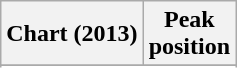<table class="wikitable sortable">
<tr>
<th scope="col">Chart (2013)</th>
<th scope="col">Peak<br>position</th>
</tr>
<tr>
</tr>
<tr>
</tr>
</table>
